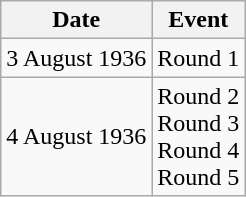<table class = "wikitable" style="text-align:center;">
<tr>
<th>Date</th>
<th>Event</th>
</tr>
<tr>
<td>3 August 1936</td>
<td>Round 1</td>
</tr>
<tr>
<td>4 August 1936</td>
<td>Round 2<br>Round 3<br>Round 4<br>Round 5</td>
</tr>
</table>
